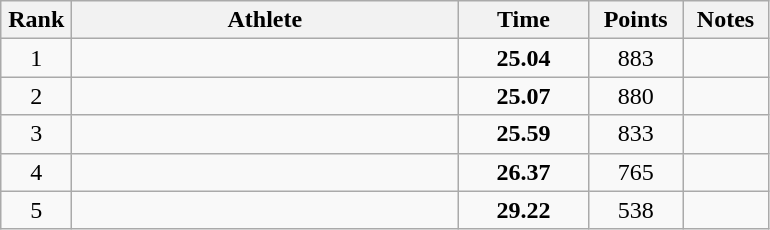<table class="wikitable" style="text-align:center">
<tr>
<th width=40>Rank</th>
<th width=250>Athlete</th>
<th width=80>Time</th>
<th width=55>Points</th>
<th width=50>Notes</th>
</tr>
<tr>
<td>1</td>
<td align=left></td>
<td><strong>25.04</strong></td>
<td>883</td>
<td></td>
</tr>
<tr>
<td>2</td>
<td align=left></td>
<td><strong>25.07</strong></td>
<td>880</td>
<td></td>
</tr>
<tr>
<td>3</td>
<td align=left></td>
<td><strong>25.59</strong></td>
<td>833</td>
<td></td>
</tr>
<tr>
<td>4</td>
<td align=left></td>
<td><strong>26.37</strong></td>
<td>765</td>
<td></td>
</tr>
<tr>
<td>5</td>
<td align=left></td>
<td><strong>29.22</strong></td>
<td>538</td>
<td></td>
</tr>
</table>
